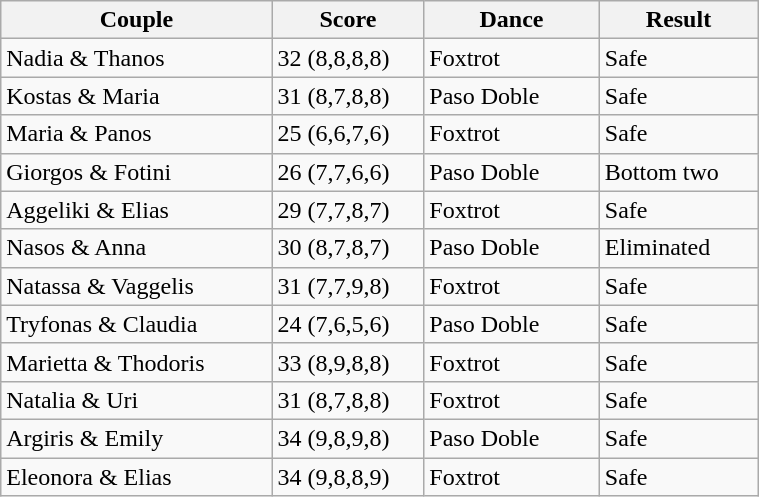<table class="wikitable" width="40%">
<tr>
<th width="17%">Couple</th>
<th width="7%">Score</th>
<th width="11%">Dance</th>
<th width="5%">Result</th>
</tr>
<tr>
<td>Nadia & Thanos</td>
<td>32 (8,8,8,8)</td>
<td>Foxtrot</td>
<td>Safe</td>
</tr>
<tr>
<td>Kostas & Maria</td>
<td>31 (8,7,8,8)</td>
<td>Paso Doble</td>
<td>Safe</td>
</tr>
<tr>
<td>Maria & Panos</td>
<td>25 (6,6,7,6)</td>
<td>Foxtrot</td>
<td>Safe</td>
</tr>
<tr>
<td>Giorgos & Fotini</td>
<td>26 (7,7,6,6)</td>
<td>Paso Doble</td>
<td>Bottom two</td>
</tr>
<tr>
<td>Aggeliki & Elias</td>
<td>29 (7,7,8,7)</td>
<td>Foxtrot</td>
<td>Safe</td>
</tr>
<tr>
<td>Nasos & Anna</td>
<td>30 (8,7,8,7)</td>
<td>Paso Doble</td>
<td>Eliminated</td>
</tr>
<tr>
<td>Natassa & Vaggelis</td>
<td>31 (7,7,9,8)</td>
<td>Foxtrot</td>
<td>Safe</td>
</tr>
<tr>
<td>Tryfonas & Claudia</td>
<td>24 (7,6,5,6)</td>
<td>Paso Doble</td>
<td>Safe</td>
</tr>
<tr>
<td>Marietta & Thodoris</td>
<td>33 (8,9,8,8)</td>
<td>Foxtrot</td>
<td>Safe</td>
</tr>
<tr>
<td>Natalia & Uri</td>
<td>31 (8,7,8,8)</td>
<td>Foxtrot</td>
<td>Safe</td>
</tr>
<tr>
<td>Argiris & Emily</td>
<td>34 (9,8,9,8)</td>
<td>Paso Doble</td>
<td>Safe</td>
</tr>
<tr>
<td>Eleonora & Elias</td>
<td>34 (9,8,8,9)</td>
<td>Foxtrot</td>
<td>Safe</td>
</tr>
</table>
